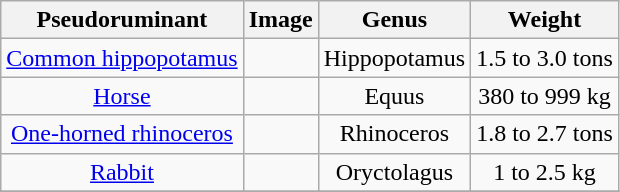<table class="wikitable sortable" style="text-align:center;">
<tr>
<th>Pseudoruminant</th>
<th>Image</th>
<th>Genus</th>
<th>Weight</th>
</tr>
<tr>
<td><a href='#'>Common hippopotamus</a></td>
<td align="center"></td>
<td>Hippopotamus</td>
<td>1.5 to 3.0 tons</td>
</tr>
<tr>
<td><a href='#'>Horse</a></td>
<td align="center"></td>
<td>Equus</td>
<td>380 to 999 kg</td>
</tr>
<tr>
<td><a href='#'>One-horned rhinoceros</a></td>
<td align="center"></td>
<td>Rhinoceros</td>
<td>1.8 to 2.7 tons</td>
</tr>
<tr>
<td><a href='#'>Rabbit</a></td>
<td align="center"></td>
<td>Oryctolagus</td>
<td>1 to 2.5 kg</td>
</tr>
<tr>
</tr>
</table>
